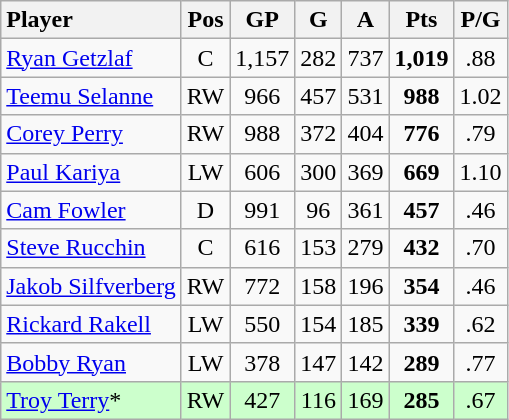<table class="wikitable" style="text-align:center; float:left; margin-right:1em;">
<tr>
<th style="text-align:left;">Player</th>
<th>Pos</th>
<th>GP</th>
<th>G</th>
<th>A</th>
<th>Pts</th>
<th>P/G</th>
</tr>
<tr>
<td style="text-align:left;"><a href='#'>Ryan Getzlaf</a></td>
<td>C</td>
<td>1,157</td>
<td>282</td>
<td>737</td>
<td><strong>1,019</strong></td>
<td>.88</td>
</tr>
<tr>
<td style="text-align:left;"><a href='#'>Teemu Selanne</a></td>
<td>RW</td>
<td>966</td>
<td>457</td>
<td>531</td>
<td><strong>988</strong></td>
<td>1.02</td>
</tr>
<tr>
<td style="text-align:left;"><a href='#'>Corey Perry</a></td>
<td>RW</td>
<td>988</td>
<td>372</td>
<td>404</td>
<td><strong>776</strong></td>
<td>.79</td>
</tr>
<tr>
<td style="text-align:left;"><a href='#'>Paul Kariya</a></td>
<td>LW</td>
<td>606</td>
<td>300</td>
<td>369</td>
<td><strong>669</strong></td>
<td>1.10</td>
</tr>
<tr>
<td style="text-align:left;"><a href='#'>Cam Fowler</a></td>
<td>D</td>
<td>991</td>
<td>96</td>
<td>361</td>
<td><strong>457</strong></td>
<td>.46</td>
</tr>
<tr>
<td style="text-align:left;"><a href='#'>Steve Rucchin</a></td>
<td>C</td>
<td>616</td>
<td>153</td>
<td>279</td>
<td><strong>432</strong></td>
<td>.70</td>
</tr>
<tr>
<td style="text-align:left;"><a href='#'>Jakob Silfverberg</a></td>
<td>RW</td>
<td>772</td>
<td>158</td>
<td>196</td>
<td><strong>354</strong></td>
<td>.46</td>
</tr>
<tr>
<td style="text-align:left;"><a href='#'>Rickard Rakell</a></td>
<td>LW</td>
<td>550</td>
<td>154</td>
<td>185</td>
<td><strong>339</strong></td>
<td>.62</td>
</tr>
<tr>
<td style="text-align:left;"><a href='#'>Bobby Ryan</a></td>
<td>LW</td>
<td>378</td>
<td>147</td>
<td>142</td>
<td><strong>289</strong></td>
<td>.77</td>
</tr>
<tr style="background:#cfc;">
<td style="text-align:left;"><a href='#'>Troy Terry</a>*</td>
<td>RW</td>
<td>427</td>
<td>116</td>
<td>169</td>
<td><strong>285</strong></td>
<td>.67</td>
</tr>
</table>
